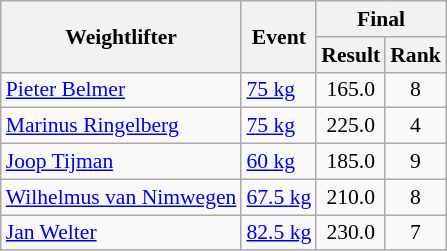<table class=wikitable style="font-size:90%">
<tr>
<th rowspan=2>Weightlifter</th>
<th rowspan=2>Event</th>
<th colspan=2>Final</th>
</tr>
<tr>
<th>Result</th>
<th>Rank</th>
</tr>
<tr>
<td><a href='#'>Pieter Belmer</a></td>
<td><a href='#'>75 kg</a></td>
<td align=center>165.0</td>
<td align=center>8</td>
</tr>
<tr>
<td><a href='#'>Marinus Ringelberg</a></td>
<td><a href='#'>75 kg</a></td>
<td align=center>225.0</td>
<td align=center>4</td>
</tr>
<tr>
<td><a href='#'>Joop Tijman</a></td>
<td><a href='#'>60 kg</a></td>
<td align=center>185.0</td>
<td align=center>9</td>
</tr>
<tr>
<td><a href='#'>Wilhelmus van Nimwegen</a></td>
<td><a href='#'>67.5 kg</a></td>
<td align=center>210.0</td>
<td align=center>8</td>
</tr>
<tr>
<td><a href='#'>Jan Welter</a></td>
<td><a href='#'>82.5 kg</a></td>
<td align=center>230.0</td>
<td align=center>7</td>
</tr>
</table>
